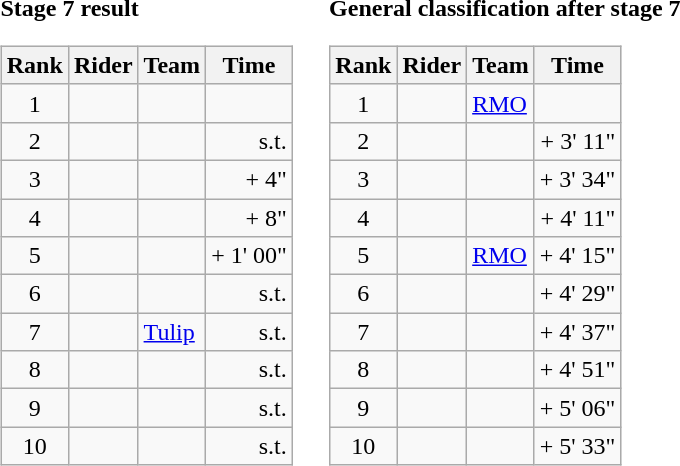<table>
<tr>
<td><strong>Stage 7 result</strong><br><table class="wikitable">
<tr>
<th scope="col">Rank</th>
<th scope="col">Rider</th>
<th scope="col">Team</th>
<th scope="col">Time</th>
</tr>
<tr>
<td style="text-align:center;">1</td>
<td></td>
<td></td>
<td style="text-align:right;"></td>
</tr>
<tr>
<td style="text-align:center;">2</td>
<td></td>
<td></td>
<td style="text-align:right;">s.t.</td>
</tr>
<tr>
<td style="text-align:center;">3</td>
<td></td>
<td></td>
<td style="text-align:right;">+ 4"</td>
</tr>
<tr>
<td style="text-align:center;">4</td>
<td></td>
<td></td>
<td style="text-align:right;">+ 8"</td>
</tr>
<tr>
<td style="text-align:center;">5</td>
<td></td>
<td></td>
<td style="text-align:right;">+ 1' 00"</td>
</tr>
<tr>
<td style="text-align:center;">6</td>
<td></td>
<td></td>
<td style="text-align:right;">s.t.</td>
</tr>
<tr>
<td style="text-align:center;">7</td>
<td></td>
<td><a href='#'>Tulip</a></td>
<td style="text-align:right;">s.t.</td>
</tr>
<tr>
<td style="text-align:center;">8</td>
<td></td>
<td></td>
<td style="text-align:right;">s.t.</td>
</tr>
<tr>
<td style="text-align:center;">9</td>
<td></td>
<td></td>
<td style="text-align:right;">s.t.</td>
</tr>
<tr>
<td style="text-align:center;">10</td>
<td></td>
<td></td>
<td style="text-align:right;">s.t.</td>
</tr>
</table>
</td>
<td></td>
<td><strong>General classification after stage 7</strong><br><table class="wikitable">
<tr>
<th scope="col">Rank</th>
<th scope="col">Rider</th>
<th scope="col">Team</th>
<th scope="col">Time</th>
</tr>
<tr>
<td style="text-align:center;">1</td>
<td> </td>
<td><a href='#'>RMO</a></td>
<td style="text-align:right;"></td>
</tr>
<tr>
<td style="text-align:center;">2</td>
<td></td>
<td></td>
<td style="text-align:right;">+ 3' 11"</td>
</tr>
<tr>
<td style="text-align:center;">3</td>
<td></td>
<td></td>
<td style="text-align:right;">+ 3' 34"</td>
</tr>
<tr>
<td style="text-align:center;">4</td>
<td></td>
<td></td>
<td style="text-align:right;">+ 4' 11"</td>
</tr>
<tr>
<td style="text-align:center;">5</td>
<td></td>
<td><a href='#'>RMO</a></td>
<td style="text-align:right;">+ 4' 15"</td>
</tr>
<tr>
<td style="text-align:center;">6</td>
<td></td>
<td></td>
<td style="text-align:right;">+ 4' 29"</td>
</tr>
<tr>
<td style="text-align:center;">7</td>
<td></td>
<td></td>
<td style="text-align:right;">+ 4' 37"</td>
</tr>
<tr>
<td style="text-align:center;">8</td>
<td></td>
<td></td>
<td style="text-align:right;">+ 4' 51"</td>
</tr>
<tr>
<td style="text-align:center;">9</td>
<td></td>
<td></td>
<td style="text-align:right;">+ 5' 06"</td>
</tr>
<tr>
<td style="text-align:center;">10</td>
<td></td>
<td></td>
<td style="text-align:right;">+ 5' 33"</td>
</tr>
</table>
</td>
</tr>
</table>
